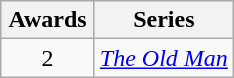<table class="wikitable plainrowheaders" style="text-align:center;">
<tr>
<th scope="col" style="width:55px;">Awards</th>
<th scope="col" style="text-align:center;">Series</th>
</tr>
<tr>
<td scope="row" style="text-align:center;">2</td>
<td><em><a href='#'>The Old Man</a></em></td>
</tr>
</table>
